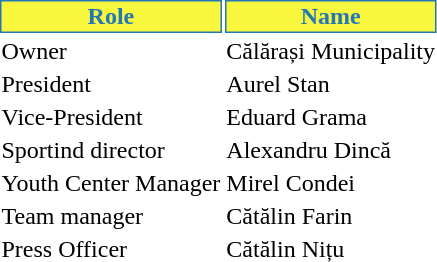<table class="toccolours">
<tr>
<th style="background:#f8f73e;color:#2377b7;border:1px solid #2377b7;">Role</th>
<th style="background:#f8f73e;color:#2377b7;border:1px solid #2377b7;">Name</th>
</tr>
<tr>
<td>Owner</td>
<td> Călărași Municipality</td>
</tr>
<tr>
<td>President</td>
<td> Aurel Stan</td>
</tr>
<tr>
<td>Vice-President</td>
<td> Eduard Grama</td>
</tr>
<tr>
<td>Sportind director</td>
<td> Alexandru Dincă</td>
</tr>
<tr>
<td>Youth Center Manager</td>
<td> Mirel Condei</td>
</tr>
<tr>
<td>Team manager</td>
<td> Cătălin Farin</td>
</tr>
<tr>
<td>Press Officer</td>
<td> Cătălin Nițu</td>
</tr>
</table>
